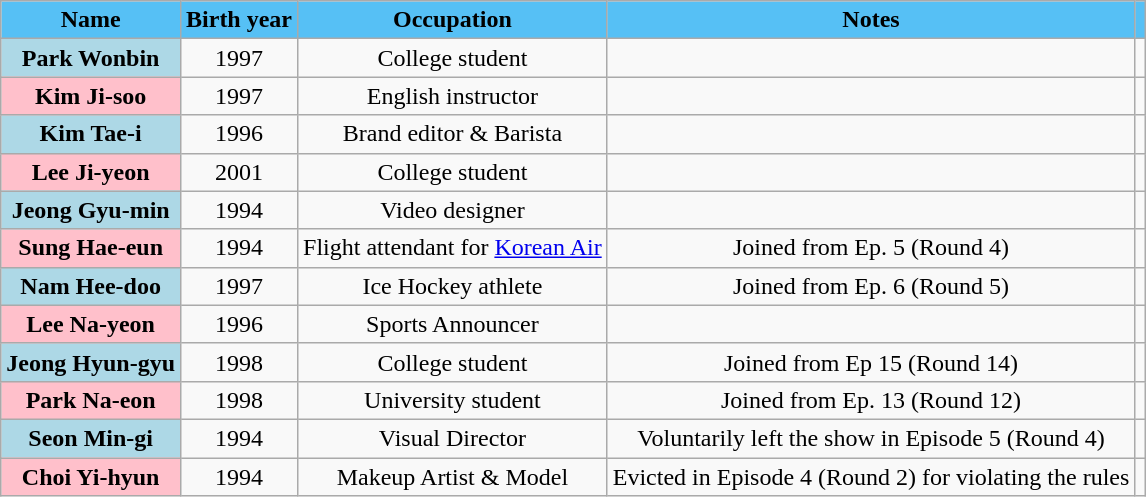<table class="wikitable sortable" style="text-align:center">
<tr style="background:#56c0f5; font-weight:bold; text-align:center">
<td>Name</td>
<td>Birth year</td>
<td>Occupation</td>
<td>Notes</td>
<td></td>
</tr>
<tr>
<td style="background:lightblue; font-weight:bold">Park Wonbin</td>
<td>1997</td>
<td>College student <br></td>
<td></td>
<td></td>
</tr>
<tr>
<td style="background:pink"><strong>Kim Ji-soo</strong></td>
<td>1997</td>
<td>English instructor <br></td>
<td></td>
<td></td>
</tr>
<tr>
<td style="background:lightblue"><strong>Kim Tae-i</strong></td>
<td>1996</td>
<td>Brand editor & Barista</td>
<td></td>
<td></td>
</tr>
<tr>
<td style="background:pink"><strong>Lee Ji-yeon</strong></td>
<td>2001</td>
<td>College student <br></td>
<td></td>
<td></td>
</tr>
<tr>
<td style="background:lightblue"><strong>Jeong Gyu-min</strong></td>
<td>1994</td>
<td>Video designer <br></td>
<td></td>
<td></td>
</tr>
<tr>
<td style="background:pink"><strong>Sung Hae-eun</strong></td>
<td>1994</td>
<td>Flight attendant for <a href='#'>Korean Air</a> <br></td>
<td>Joined from Ep. 5 (Round 4)</td>
<td></td>
</tr>
<tr>
<td style="background:lightblue"><strong>Nam Hee-doo</strong></td>
<td>1997</td>
<td>Ice Hockey athlete <br> </td>
<td>Joined from Ep. 6 (Round 5)</td>
<td></td>
</tr>
<tr>
<td style="background:pink"><strong>Lee Na-yeon</strong></td>
<td>1996</td>
<td>Sports Announcer <br></td>
<td></td>
<td></td>
</tr>
<tr>
<td style="background:lightblue"><strong>Jeong Hyun-gyu</strong></td>
<td>1998</td>
<td>College student <br></td>
<td>Joined from Ep 15 (Round 14)</td>
<td></td>
</tr>
<tr>
<td style="background:pink"><strong>Park Na-eon</strong></td>
<td>1998</td>
<td>University student <br></td>
<td>Joined from Ep. 13 (Round 12)</td>
<td></td>
</tr>
<tr>
<td style="background:lightblue"><strong>Seon Min-gi</strong></td>
<td>1994</td>
<td>Visual Director</td>
<td>Voluntarily left the show in Episode 5 (Round 4)</td>
<td></td>
</tr>
<tr>
<td style="background:pink"><strong>Choi Yi-hyun</strong></td>
<td>1994</td>
<td>Makeup Artist & Model</td>
<td>Evicted in Episode 4 (Round 2) for violating the rules</td>
<td></td>
</tr>
</table>
